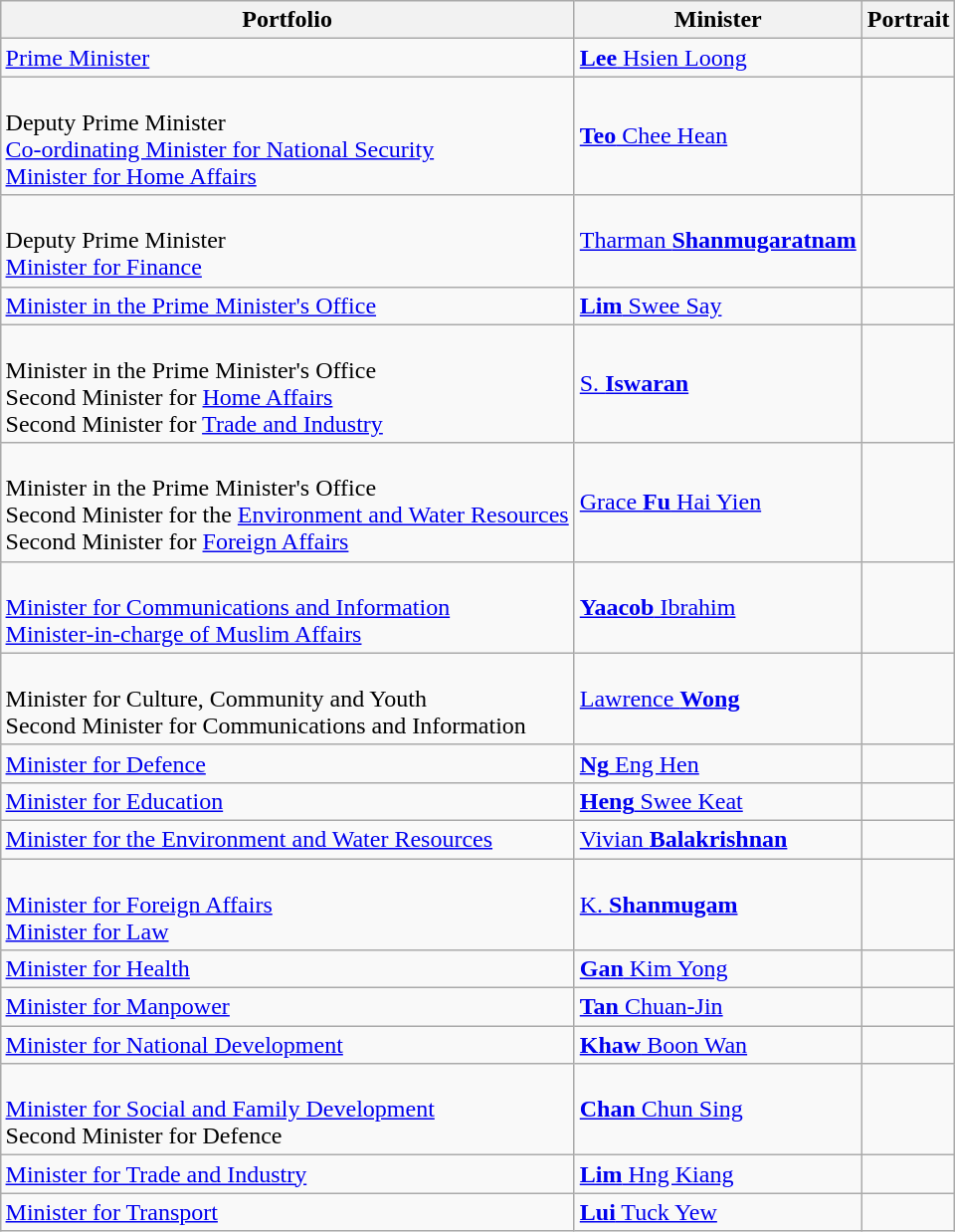<table class="wikitable" style="margin: 1em auto 1em auto">
<tr>
<th>Portfolio</th>
<th>Minister</th>
<th>Portrait</th>
</tr>
<tr>
<td><a href='#'>Prime Minister</a></td>
<td><a href='#'><strong>Lee</strong> Hsien Loong</a></td>
<td></td>
</tr>
<tr>
<td><br>Deputy Prime Minister<br>
<a href='#'>Co-ordinating Minister for National Security</a><br>
<a href='#'>Minister for Home Affairs</a></td>
<td><a href='#'><strong>Teo</strong> Chee Hean</a></td>
<td></td>
</tr>
<tr>
<td><br>Deputy Prime Minister<br>
<a href='#'>Minister for Finance</a><br></td>
<td><a href='#'>Tharman <strong>Shanmugaratnam</strong></a></td>
<td></td>
</tr>
<tr>
<td><a href='#'>Minister in the Prime Minister's Office</a></td>
<td><a href='#'><strong>Lim</strong> Swee Say</a></td>
<td></td>
</tr>
<tr>
<td><br>Minister in the Prime Minister's Office<br>
Second Minister for <a href='#'>Home Affairs</a><br>
Second Minister for <a href='#'>Trade and Industry</a></td>
<td><a href='#'>S. <strong>Iswaran</strong></a></td>
<td></td>
</tr>
<tr>
<td><br>Minister in the Prime Minister's Office<br>
Second Minister for the <a href='#'>Environment and Water Resources</a><br>
Second Minister for <a href='#'>Foreign Affairs</a></td>
<td><a href='#'>Grace <strong>Fu</strong> Hai Yien</a></td>
<td></td>
</tr>
<tr>
<td><br><a href='#'>Minister for Communications and Information</a><br>
<a href='#'>Minister-in-charge of Muslim Affairs</a></td>
<td><a href='#'><strong>Yaacob</strong> Ibrahim</a></td>
<td></td>
</tr>
<tr>
<td><br>Minister for Culture, Community and Youth<br>
Second Minister for Communications and Information</td>
<td><a href='#'>Lawrence <strong>Wong</strong></a></td>
<td></td>
</tr>
<tr>
<td><a href='#'>Minister for Defence</a></td>
<td><a href='#'><strong>Ng</strong> Eng Hen</a></td>
<td></td>
</tr>
<tr>
<td><a href='#'>Minister for Education</a></td>
<td><a href='#'><strong>Heng</strong> Swee Keat</a></td>
<td></td>
</tr>
<tr>
<td><a href='#'>Minister for the Environment and Water Resources</a></td>
<td><a href='#'>Vivian <strong>Balakrishnan</strong></a></td>
<td></td>
</tr>
<tr>
<td><br><a href='#'>Minister for Foreign Affairs</a><br>
<a href='#'>Minister for Law</a></td>
<td><a href='#'>K. <strong>Shanmugam</strong></a></td>
<td></td>
</tr>
<tr>
<td><a href='#'>Minister for Health</a></td>
<td><a href='#'><strong>Gan</strong> Kim Yong</a></td>
<td></td>
</tr>
<tr>
<td><a href='#'>Minister for Manpower</a></td>
<td><a href='#'><strong>Tan</strong> Chuan-Jin</a></td>
<td></td>
</tr>
<tr>
<td><a href='#'>Minister for National Development</a></td>
<td><a href='#'><strong>Khaw</strong> Boon Wan</a></td>
<td></td>
</tr>
<tr>
<td><br><a href='#'>Minister for Social and Family Development</a><br>
Second Minister for Defence</td>
<td><a href='#'><strong>Chan</strong> Chun Sing</a></td>
<td></td>
</tr>
<tr>
<td><a href='#'>Minister for Trade and Industry</a></td>
<td><a href='#'><strong>Lim</strong> Hng Kiang</a></td>
<td></td>
</tr>
<tr>
<td><a href='#'>Minister for Transport</a><br></td>
<td><a href='#'><strong>Lui</strong> Tuck Yew</a></td>
<td></td>
</tr>
</table>
